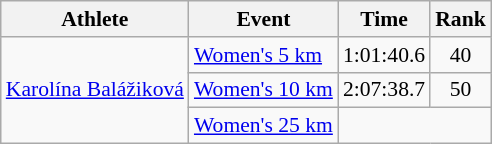<table class="wikitable" style="font-size:90%;">
<tr>
<th>Athlete</th>
<th>Event</th>
<th>Time</th>
<th>Rank</th>
</tr>
<tr align=center>
<td align=left rowspan=3><a href='#'>Karolína Balážiková</a></td>
<td align=left><a href='#'>Women's 5 km</a></td>
<td>1:01:40.6</td>
<td>40</td>
</tr>
<tr align=center>
<td align=left><a href='#'>Women's 10 km</a></td>
<td>2:07:38.7</td>
<td>50</td>
</tr>
<tr align=center>
<td align=left><a href='#'>Women's 25 km</a></td>
<td colspan=2></td>
</tr>
</table>
